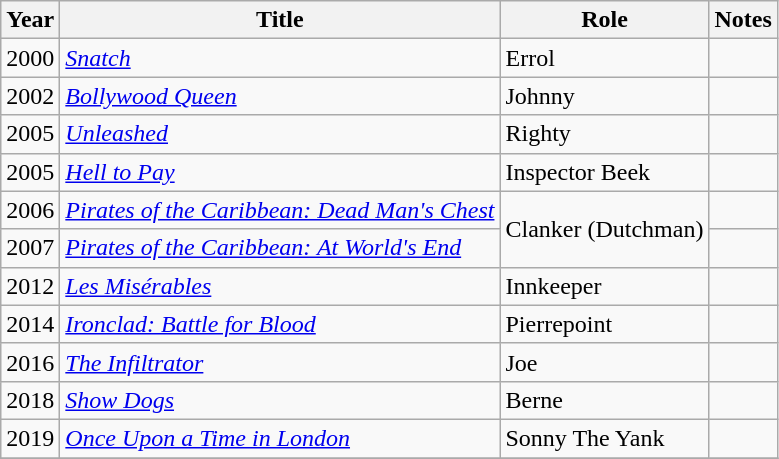<table class="wikitable sortable">
<tr>
<th>Year</th>
<th>Title</th>
<th>Role</th>
<th>Notes</th>
</tr>
<tr>
<td>2000</td>
<td><em><a href='#'>Snatch</a></em></td>
<td>Errol</td>
<td></td>
</tr>
<tr>
<td>2002</td>
<td><em><a href='#'>Bollywood Queen</a></em></td>
<td>Johnny</td>
<td></td>
</tr>
<tr>
<td>2005</td>
<td><em><a href='#'>Unleashed</a></em></td>
<td>Righty</td>
<td></td>
</tr>
<tr>
<td>2005</td>
<td><em><a href='#'>Hell to Pay</a></em></td>
<td>Inspector Beek</td>
<td></td>
</tr>
<tr>
<td>2006</td>
<td><em><a href='#'>Pirates of the Caribbean: Dead Man's Chest</a></em></td>
<td rowspan="2">Clanker (Dutchman)</td>
<td></td>
</tr>
<tr>
<td>2007</td>
<td><em><a href='#'>Pirates of the Caribbean: At World's End</a></em></td>
<td></td>
</tr>
<tr>
<td>2012</td>
<td><em><a href='#'>Les Misérables</a></em></td>
<td>Innkeeper</td>
<td></td>
</tr>
<tr>
<td>2014</td>
<td><em><a href='#'>Ironclad: Battle for Blood</a></em></td>
<td>Pierrepoint</td>
<td></td>
</tr>
<tr>
<td>2016</td>
<td><em><a href='#'>The Infiltrator</a></em></td>
<td>Joe</td>
<td></td>
</tr>
<tr>
<td>2018</td>
<td><em><a href='#'>Show Dogs</a></em></td>
<td>Berne</td>
<td></td>
</tr>
<tr>
<td>2019</td>
<td><em><a href='#'>Once Upon a Time in London</a></em></td>
<td>Sonny The Yank</td>
<td></td>
</tr>
<tr>
</tr>
</table>
